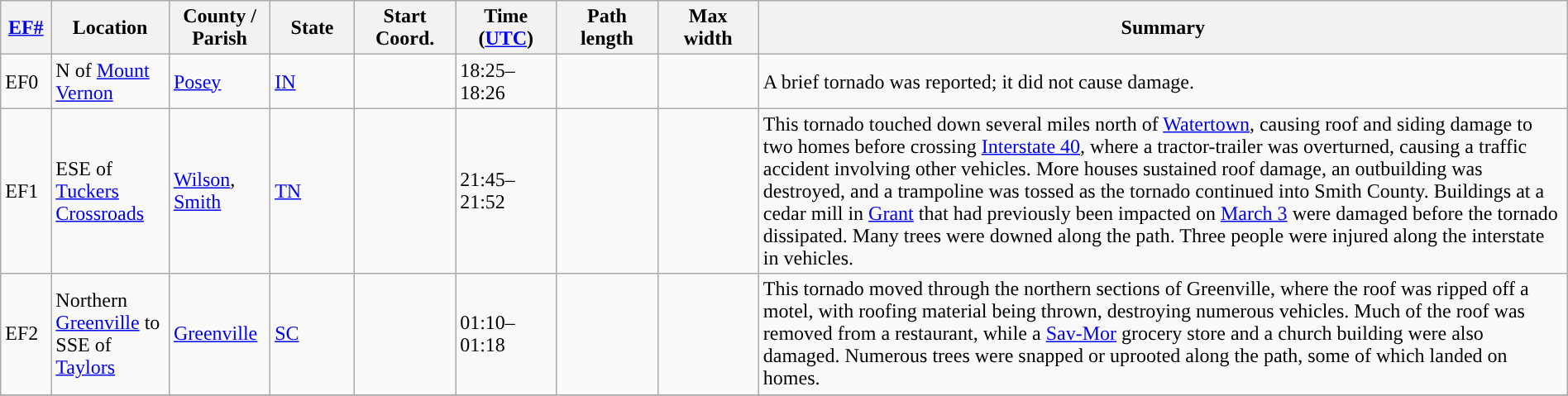<table class="wikitable sortable" style="width:100%;">
<tr>
<th scope="col"  style="width:3%; text-align:center;"><a href='#'>EF#</a></th>
<th scope="col"  style="width:7%; text-align:center;" class="unsortable">Location</th>
<th scope="col"  style="width:6%; text-align:center;" class="unsortable">County / Parish</th>
<th scope="col"  style="width:5%; text-align:center;">State</th>
<th scope="col"  style="width:6%; text-align:center;">Start Coord.</th>
<th scope="col"  style="width:6%; text-align:center;">Time (<a href='#'>UTC</a>)</th>
<th scope="col"  style="width:6%; text-align:center;">Path length</th>
<th scope="col"  style="width:6%; text-align:center;">Max width</th>
<th scope="col" class="unsortable" style="width:48%; text-align:center;">Summary</th>
</tr>
<tr>
<td>EF0</td>
<td>N of <a href='#'>Mount Vernon</a></td>
<td><a href='#'>Posey</a></td>
<td><a href='#'>IN</a></td>
<td></td>
<td>18:25–18:26</td>
<td></td>
<td></td>
<td>A brief tornado was reported; it did not cause damage.</td>
</tr>
<tr>
<td>EF1</td>
<td>ESE of <a href='#'>Tuckers Crossroads</a></td>
<td><a href='#'>Wilson</a>, <a href='#'>Smith</a></td>
<td><a href='#'>TN</a></td>
<td></td>
<td>21:45–21:52</td>
<td></td>
<td></td>
<td>This tornado touched down several miles north of <a href='#'>Watertown</a>, causing roof and siding damage to two homes before crossing <a href='#'>Interstate 40</a>, where a tractor-trailer was overturned, causing a traffic accident involving other vehicles. More houses sustained roof damage, an outbuilding was destroyed, and a trampoline was tossed as the tornado continued into Smith County. Buildings at a cedar mill in <a href='#'>Grant</a> that had previously been impacted on <a href='#'>March 3</a> were damaged before the tornado dissipated. Many trees were downed along the path. Three people were injured along the interstate in vehicles.</td>
</tr>
<tr>
<td>EF2</td>
<td>Northern <a href='#'>Greenville</a> to SSE of <a href='#'>Taylors</a></td>
<td><a href='#'>Greenville</a></td>
<td><a href='#'>SC</a></td>
<td></td>
<td>01:10–01:18</td>
<td></td>
<td></td>
<td>This tornado moved through the northern sections of Greenville, where the roof was ripped off a motel, with roofing material being thrown, destroying numerous vehicles. Much of the roof was removed from a restaurant, while a <a href='#'>Sav-Mor</a> grocery store and a church building were also damaged. Numerous trees were snapped or uprooted along the path, some of which landed on homes.</td>
</tr>
<tr>
</tr>
</table>
